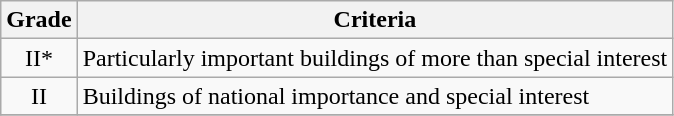<table class="wikitable" border="1">
<tr>
<th>Grade</th>
<th>Criteria</th>
</tr>
<tr>
<td align="center" >II*</td>
<td>Particularly important buildings of more than special interest</td>
</tr>
<tr>
<td align="center" >II</td>
<td>Buildings of national importance and special interest</td>
</tr>
<tr>
</tr>
</table>
